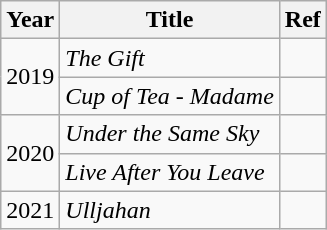<table class="wikitable">
<tr>
<th>Year</th>
<th>Title</th>
<th>Ref</th>
</tr>
<tr>
<td rowspan="2">2019</td>
<td><em>The Gift</em></td>
<td></td>
</tr>
<tr>
<td><em>Cup of Tea - Madame</em></td>
<td></td>
</tr>
<tr>
<td rowspan="2">2020</td>
<td><em>Under the Same Sky</em></td>
<td></td>
</tr>
<tr>
<td><em>Live After You Leave</em></td>
<td></td>
</tr>
<tr>
<td>2021</td>
<td><em>Ulljahan</em></td>
<td></td>
</tr>
</table>
